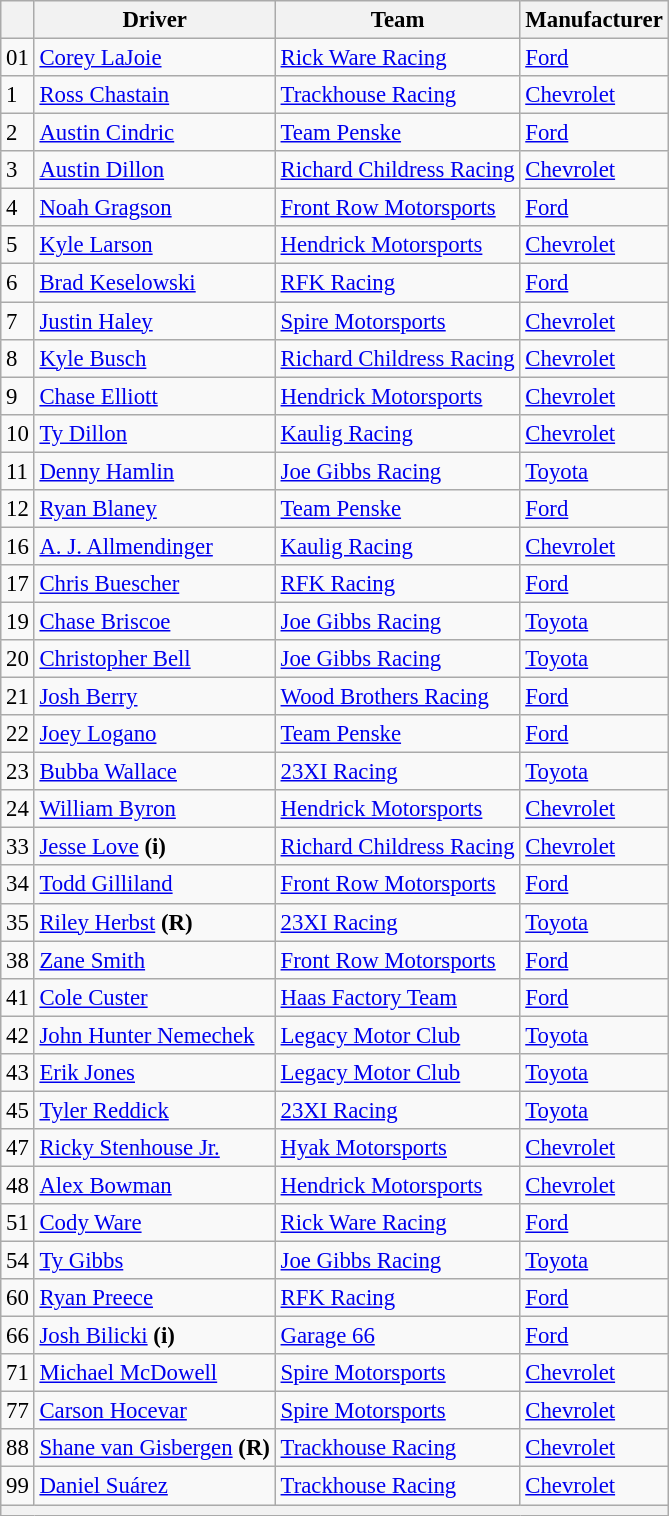<table class="wikitable" style="font-size:95%">
<tr>
<th></th>
<th>Driver</th>
<th>Team</th>
<th>Manufacturer</th>
</tr>
<tr>
<td>01</td>
<td><a href='#'>Corey LaJoie</a></td>
<td><a href='#'>Rick Ware Racing</a></td>
<td><a href='#'>Ford</a></td>
</tr>
<tr>
<td>1</td>
<td><a href='#'>Ross Chastain</a></td>
<td><a href='#'>Trackhouse Racing</a></td>
<td><a href='#'>Chevrolet</a></td>
</tr>
<tr>
<td>2</td>
<td><a href='#'>Austin Cindric</a></td>
<td><a href='#'>Team Penske</a></td>
<td><a href='#'>Ford</a></td>
</tr>
<tr>
<td>3</td>
<td><a href='#'>Austin Dillon</a></td>
<td><a href='#'>Richard Childress Racing</a></td>
<td><a href='#'>Chevrolet</a></td>
</tr>
<tr>
<td>4</td>
<td><a href='#'>Noah Gragson</a></td>
<td><a href='#'>Front Row Motorsports</a></td>
<td><a href='#'>Ford</a></td>
</tr>
<tr>
<td>5</td>
<td><a href='#'>Kyle Larson</a></td>
<td><a href='#'>Hendrick Motorsports</a></td>
<td><a href='#'>Chevrolet</a></td>
</tr>
<tr>
<td>6</td>
<td><a href='#'>Brad Keselowski</a></td>
<td><a href='#'>RFK Racing</a></td>
<td><a href='#'>Ford</a></td>
</tr>
<tr>
<td>7</td>
<td><a href='#'>Justin Haley</a></td>
<td><a href='#'>Spire Motorsports</a></td>
<td><a href='#'>Chevrolet</a></td>
</tr>
<tr>
<td>8</td>
<td><a href='#'>Kyle Busch</a></td>
<td><a href='#'>Richard Childress Racing</a></td>
<td><a href='#'>Chevrolet</a></td>
</tr>
<tr>
<td>9</td>
<td><a href='#'>Chase Elliott</a></td>
<td><a href='#'>Hendrick Motorsports</a></td>
<td><a href='#'>Chevrolet</a></td>
</tr>
<tr>
<td>10</td>
<td><a href='#'>Ty Dillon</a></td>
<td><a href='#'>Kaulig Racing</a></td>
<td><a href='#'>Chevrolet</a></td>
</tr>
<tr>
<td>11</td>
<td><a href='#'>Denny Hamlin</a></td>
<td><a href='#'>Joe Gibbs Racing</a></td>
<td><a href='#'>Toyota</a></td>
</tr>
<tr>
<td>12</td>
<td><a href='#'>Ryan Blaney</a></td>
<td><a href='#'>Team Penske</a></td>
<td><a href='#'>Ford</a></td>
</tr>
<tr>
<td>16</td>
<td><a href='#'>A. J. Allmendinger</a></td>
<td><a href='#'>Kaulig Racing</a></td>
<td><a href='#'>Chevrolet</a></td>
</tr>
<tr>
<td>17</td>
<td><a href='#'>Chris Buescher</a></td>
<td><a href='#'>RFK Racing</a></td>
<td><a href='#'>Ford</a></td>
</tr>
<tr>
<td>19</td>
<td><a href='#'>Chase Briscoe</a></td>
<td><a href='#'>Joe Gibbs Racing</a></td>
<td><a href='#'>Toyota</a></td>
</tr>
<tr>
<td>20</td>
<td><a href='#'>Christopher Bell</a></td>
<td><a href='#'>Joe Gibbs Racing</a></td>
<td><a href='#'>Toyota</a></td>
</tr>
<tr>
<td>21</td>
<td><a href='#'>Josh Berry</a></td>
<td><a href='#'>Wood Brothers Racing</a></td>
<td><a href='#'>Ford</a></td>
</tr>
<tr>
<td>22</td>
<td><a href='#'>Joey Logano</a></td>
<td><a href='#'>Team Penske</a></td>
<td><a href='#'>Ford</a></td>
</tr>
<tr>
<td>23</td>
<td><a href='#'>Bubba Wallace</a></td>
<td><a href='#'>23XI Racing</a></td>
<td><a href='#'>Toyota</a></td>
</tr>
<tr>
<td>24</td>
<td><a href='#'>William Byron</a></td>
<td><a href='#'>Hendrick Motorsports</a></td>
<td><a href='#'>Chevrolet</a></td>
</tr>
<tr>
<td>33</td>
<td><a href='#'>Jesse Love</a> <strong>(i)</strong></td>
<td><a href='#'>Richard Childress Racing</a></td>
<td><a href='#'>Chevrolet</a></td>
</tr>
<tr>
<td>34</td>
<td><a href='#'>Todd Gilliland</a></td>
<td><a href='#'>Front Row Motorsports</a></td>
<td><a href='#'>Ford</a></td>
</tr>
<tr>
<td>35</td>
<td><a href='#'>Riley Herbst</a> <strong>(R)</strong></td>
<td><a href='#'>23XI Racing</a></td>
<td><a href='#'>Toyota</a></td>
</tr>
<tr>
<td>38</td>
<td><a href='#'>Zane Smith</a></td>
<td><a href='#'>Front Row Motorsports</a></td>
<td><a href='#'>Ford</a></td>
</tr>
<tr>
<td>41</td>
<td><a href='#'>Cole Custer</a></td>
<td><a href='#'>Haas Factory Team</a></td>
<td><a href='#'>Ford</a></td>
</tr>
<tr>
<td>42</td>
<td><a href='#'>John Hunter Nemechek</a></td>
<td><a href='#'>Legacy Motor Club</a></td>
<td><a href='#'>Toyota</a></td>
</tr>
<tr>
<td>43</td>
<td><a href='#'>Erik Jones</a></td>
<td><a href='#'>Legacy Motor Club</a></td>
<td><a href='#'>Toyota</a></td>
</tr>
<tr>
<td>45</td>
<td><a href='#'>Tyler Reddick</a></td>
<td><a href='#'>23XI Racing</a></td>
<td><a href='#'>Toyota</a></td>
</tr>
<tr>
<td>47</td>
<td><a href='#'>Ricky Stenhouse Jr.</a></td>
<td><a href='#'>Hyak Motorsports</a></td>
<td><a href='#'>Chevrolet</a></td>
</tr>
<tr>
<td>48</td>
<td><a href='#'>Alex Bowman</a></td>
<td><a href='#'>Hendrick Motorsports</a></td>
<td><a href='#'>Chevrolet</a></td>
</tr>
<tr>
<td>51</td>
<td><a href='#'>Cody Ware</a></td>
<td><a href='#'>Rick Ware Racing</a></td>
<td><a href='#'>Ford</a></td>
</tr>
<tr>
<td>54</td>
<td><a href='#'>Ty Gibbs</a></td>
<td><a href='#'>Joe Gibbs Racing</a></td>
<td><a href='#'>Toyota</a></td>
</tr>
<tr>
<td>60</td>
<td><a href='#'>Ryan Preece</a></td>
<td><a href='#'>RFK Racing</a></td>
<td><a href='#'>Ford</a></td>
</tr>
<tr>
<td>66</td>
<td><a href='#'>Josh Bilicki</a> <strong>(i)</strong></td>
<td><a href='#'>Garage 66</a></td>
<td><a href='#'>Ford</a></td>
</tr>
<tr>
<td>71</td>
<td><a href='#'>Michael McDowell</a></td>
<td><a href='#'>Spire Motorsports</a></td>
<td><a href='#'>Chevrolet</a></td>
</tr>
<tr>
<td>77</td>
<td><a href='#'>Carson Hocevar</a></td>
<td><a href='#'>Spire Motorsports</a></td>
<td><a href='#'>Chevrolet</a></td>
</tr>
<tr>
<td>88</td>
<td><a href='#'>Shane van Gisbergen</a> <strong>(R)</strong></td>
<td><a href='#'>Trackhouse Racing</a></td>
<td><a href='#'>Chevrolet</a></td>
</tr>
<tr>
<td>99</td>
<td><a href='#'>Daniel Suárez</a></td>
<td><a href='#'>Trackhouse Racing</a></td>
<td><a href='#'>Chevrolet</a></td>
</tr>
<tr>
<th colspan="4"></th>
</tr>
</table>
